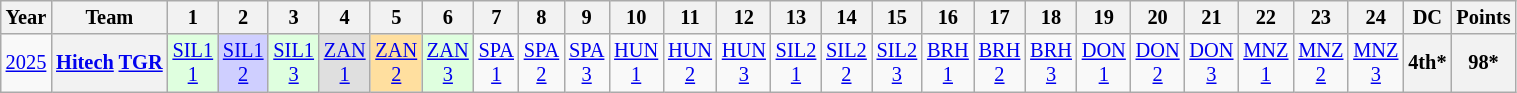<table class="wikitable" style="text-align:center; font-size:85%">
<tr>
<th>Year</th>
<th>Team</th>
<th>1</th>
<th>2</th>
<th>3</th>
<th>4</th>
<th>5</th>
<th>6</th>
<th>7</th>
<th>8</th>
<th>9</th>
<th>10</th>
<th>11</th>
<th>12</th>
<th>13</th>
<th>14</th>
<th>15</th>
<th>16</th>
<th>17</th>
<th>18</th>
<th>19</th>
<th>20</th>
<th>21</th>
<th>22</th>
<th>23</th>
<th>24</th>
<th>DC</th>
<th>Points</th>
</tr>
<tr>
<td><a href='#'>2025</a></td>
<th nowrap><a href='#'>Hitech</a> <a href='#'>TGR</a></th>
<td style="background:#DFFFDF"><a href='#'>SIL1<br>1</a><br></td>
<td style="background:#CFCFFF"><a href='#'>SIL1<br>2</a><br></td>
<td style="background:#DFFFDF"><a href='#'>SIL1<br>3</a><br></td>
<td style="background:#DFDFDF"><a href='#'>ZAN<br>1</a><br></td>
<td style="background:#FFDF9F"><a href='#'>ZAN<br>2</a><br></td>
<td style="background:#DFFFDF"><a href='#'>ZAN<br>3</a><br></td>
<td><a href='#'>SPA<br>1</a></td>
<td><a href='#'>SPA<br>2</a></td>
<td><a href='#'>SPA<br>3</a></td>
<td><a href='#'>HUN<br>1</a></td>
<td><a href='#'>HUN<br>2</a></td>
<td><a href='#'>HUN<br>3</a></td>
<td><a href='#'>SIL2<br>1</a></td>
<td><a href='#'>SIL2<br>2</a></td>
<td><a href='#'>SIL2<br>3</a></td>
<td><a href='#'>BRH<br>1</a></td>
<td><a href='#'>BRH<br>2</a></td>
<td><a href='#'>BRH<br>3</a></td>
<td><a href='#'>DON<br>1</a></td>
<td><a href='#'>DON<br>2</a></td>
<td><a href='#'>DON<br>3</a></td>
<td><a href='#'>MNZ<br>1</a></td>
<td><a href='#'>MNZ<br>2</a></td>
<td><a href='#'>MNZ<br>3</a></td>
<th>4th*</th>
<th>98*</th>
</tr>
</table>
